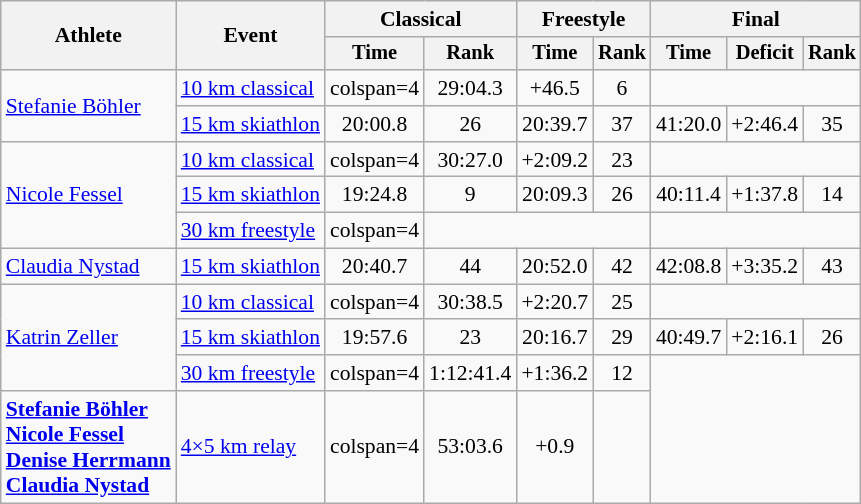<table class="wikitable" style="font-size:90%">
<tr>
<th rowspan=2>Athlete</th>
<th rowspan=2>Event</th>
<th colspan=2>Classical</th>
<th colspan=2>Freestyle</th>
<th colspan=3>Final</th>
</tr>
<tr style="font-size: 95%">
<th>Time</th>
<th>Rank</th>
<th>Time</th>
<th>Rank</th>
<th>Time</th>
<th>Deficit</th>
<th>Rank</th>
</tr>
<tr align=center>
<td align=left rowspan=2><a href='#'>Stefanie Böhler</a></td>
<td align=left><a href='#'>10 km classical</a></td>
<td>colspan=4 </td>
<td>29:04.3</td>
<td>+46.5</td>
<td>6</td>
</tr>
<tr align=center>
<td align=left><a href='#'>15 km skiathlon</a></td>
<td>20:00.8</td>
<td>26</td>
<td>20:39.7</td>
<td>37</td>
<td>41:20.0</td>
<td>+2:46.4</td>
<td>35</td>
</tr>
<tr align=center>
<td align=left rowspan=3><a href='#'>Nicole Fessel</a></td>
<td align=left><a href='#'>10 km classical</a></td>
<td>colspan=4 </td>
<td>30:27.0</td>
<td>+2:09.2</td>
<td>23</td>
</tr>
<tr align=center>
<td align=left><a href='#'>15 km skiathlon</a></td>
<td>19:24.8</td>
<td>9</td>
<td>20:09.3</td>
<td>26</td>
<td>40:11.4</td>
<td>+1:37.8</td>
<td>14</td>
</tr>
<tr align=center>
<td align=left><a href='#'>30 km freestyle</a></td>
<td>colspan=4 </td>
<td colspan=3></td>
</tr>
<tr align=center>
<td align=left><a href='#'>Claudia Nystad</a></td>
<td align=left><a href='#'>15 km skiathlon</a></td>
<td>20:40.7</td>
<td>44</td>
<td>20:52.0</td>
<td>42</td>
<td>42:08.8</td>
<td>+3:35.2</td>
<td>43</td>
</tr>
<tr align=center>
<td align=left rowspan=3><a href='#'>Katrin Zeller</a></td>
<td align=left><a href='#'>10 km classical</a></td>
<td>colspan=4 </td>
<td>30:38.5</td>
<td>+2:20.7</td>
<td>25</td>
</tr>
<tr align=center>
<td align=left><a href='#'>15 km skiathlon</a></td>
<td>19:57.6</td>
<td>23</td>
<td>20:16.7</td>
<td>29</td>
<td>40:49.7</td>
<td>+2:16.1</td>
<td>26</td>
</tr>
<tr align=center>
<td align=left><a href='#'>30 km freestyle</a></td>
<td>colspan=4 </td>
<td>1:12:41.4</td>
<td>+1:36.2</td>
<td>12</td>
</tr>
<tr align=center>
<td align=left><strong><a href='#'>Stefanie Böhler</a><br><a href='#'>Nicole Fessel</a><br><a href='#'>Denise Herrmann</a><br><a href='#'>Claudia Nystad</a></strong></td>
<td align=left><a href='#'>4×5 km relay</a></td>
<td>colspan=4 </td>
<td>53:03.6</td>
<td>+0.9</td>
<td></td>
</tr>
</table>
